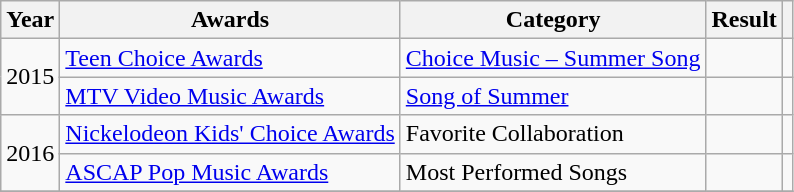<table class="wikitable">
<tr>
<th>Year</th>
<th>Awards</th>
<th>Category</th>
<th>Result</th>
<th></th>
</tr>
<tr>
<td rowspan="2">2015</td>
<td><a href='#'>Teen Choice Awards</a></td>
<td><a href='#'>Choice Music – Summer Song</a></td>
<td></td>
<td style="text-align:center;"></td>
</tr>
<tr>
<td><a href='#'>MTV Video Music Awards</a></td>
<td><a href='#'>Song of Summer</a></td>
<td></td>
<td style="text-align:center;"></td>
</tr>
<tr>
<td rowspan="2">2016</td>
<td><a href='#'>Nickelodeon Kids' Choice Awards</a></td>
<td>Favorite Collaboration</td>
<td></td>
<td style="text-align:center;"></td>
</tr>
<tr>
<td><a href='#'>ASCAP Pop Music Awards</a></td>
<td>Most Performed Songs</td>
<td></td>
<td style="text-align:center;"></td>
</tr>
<tr>
</tr>
</table>
